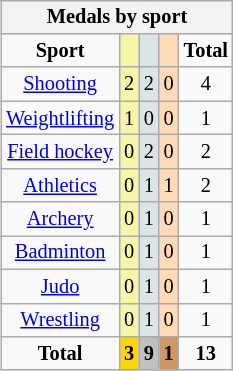<table class="wikitable" style="font-size:85%; float:right;">
<tr style="background:#efefef;">
<th colspan=7>Medals by sport</th>
</tr>
<tr align=center>
<td><strong>Sport</strong></td>
<td style="background:#f7f6a8;"></td>
<td style="background:#dce5e5;"></td>
<td style="background:#ffdab9;"></td>
<td><strong>Total</strong></td>
</tr>
<tr align=center>
<td><a href='#'>Shooting</a></td>
<td style="background:#f7f6a8;">2</td>
<td style="background:#dce5e5;">2</td>
<td style="background:#ffdab9;">0</td>
<td>4</td>
</tr>
<tr align=center>
<td><a href='#'>Weightlifting</a></td>
<td style="background:#f7f6a8;">1</td>
<td style="background:#dce5e5;">0</td>
<td style="background:#ffdab9;">0</td>
<td>1</td>
</tr>
<tr align=center>
<td><a href='#'>Field hockey</a></td>
<td style="background:#f7f6a8;">0</td>
<td style="background:#dce5e5;">2</td>
<td style="background:#ffdab9;">0</td>
<td>2</td>
</tr>
<tr align=center>
<td><a href='#'>Athletics</a></td>
<td style="background:#f7f6a8;">0</td>
<td style="background:#dce5e5;">1</td>
<td style="background:#ffdab9;">1</td>
<td>2</td>
</tr>
<tr align=center>
<td><a href='#'>Archery</a></td>
<td style="background:#f7f6a8;">0</td>
<td style="background:#dce5e5;">1</td>
<td style="background:#ffdab9;">0</td>
<td>1</td>
</tr>
<tr align=center>
<td><a href='#'>Badminton</a></td>
<td style="background:#f7f6a8;">0</td>
<td style="background:#dce5e5;">1</td>
<td style="background:#ffdab9;">0</td>
<td>1</td>
</tr>
<tr align=center>
<td><a href='#'>Judo</a></td>
<td style="background:#f7f6a8;">0</td>
<td style="background:#dce5e5;">1</td>
<td style="background:#ffdab9;">0</td>
<td>1</td>
</tr>
<tr align=center>
<td><a href='#'>Wrestling</a></td>
<td style="background:#f7f6a8;">0</td>
<td style="background:#dce5e5;">1</td>
<td style="background:#ffdab9;">0</td>
<td>1</td>
</tr>
<tr align=center>
<td><strong>Total</strong></td>
<td style="background:gold;"><strong>3</strong></td>
<td style="background:silver;"><strong>9</strong></td>
<td style="background:#c96;"><strong>1</strong></td>
<td><strong>13</strong></td>
</tr>
</table>
